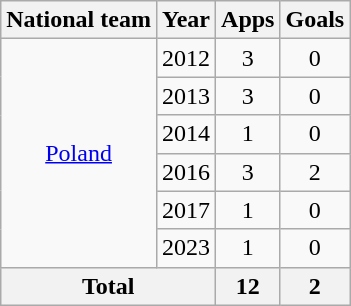<table class="wikitable" style="text-align:center">
<tr>
<th>National team</th>
<th>Year</th>
<th>Apps</th>
<th>Goals</th>
</tr>
<tr>
<td rowspan="6"><a href='#'>Poland</a></td>
<td>2012</td>
<td>3</td>
<td>0</td>
</tr>
<tr>
<td>2013</td>
<td>3</td>
<td>0</td>
</tr>
<tr>
<td>2014</td>
<td>1</td>
<td>0</td>
</tr>
<tr>
<td>2016</td>
<td>3</td>
<td>2</td>
</tr>
<tr>
<td>2017</td>
<td>1</td>
<td>0</td>
</tr>
<tr>
<td>2023</td>
<td>1</td>
<td>0</td>
</tr>
<tr>
<th colspan="2">Total</th>
<th>12</th>
<th>2</th>
</tr>
</table>
